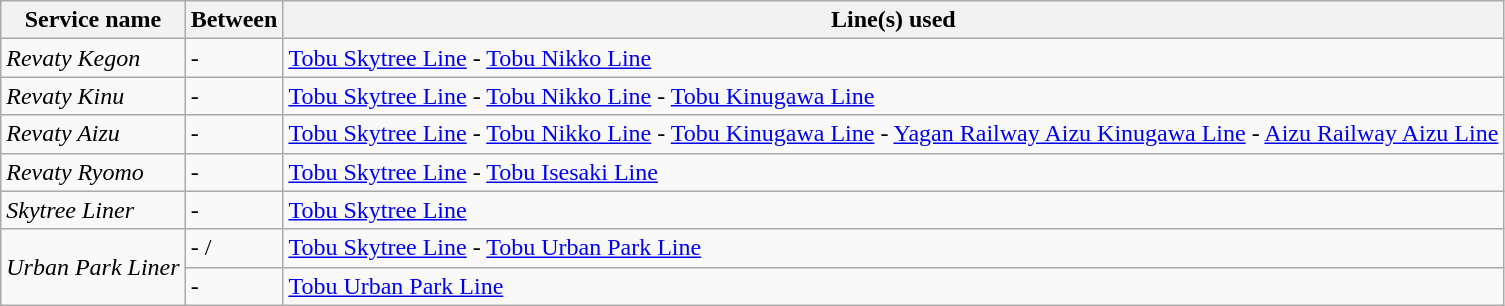<table class="wikitable">
<tr>
<th>Service name</th>
<th>Between</th>
<th>Line(s) used</th>
</tr>
<tr>
<td><em>Revaty Kegon</em></td>
<td> - </td>
<td><a href='#'>Tobu Skytree Line</a> - <a href='#'>Tobu Nikko Line</a></td>
</tr>
<tr>
<td><em>Revaty Kinu</em></td>
<td> - </td>
<td><a href='#'>Tobu Skytree Line</a> - <a href='#'>Tobu Nikko Line</a> - <a href='#'>Tobu Kinugawa Line</a></td>
</tr>
<tr>
<td><em>Revaty Aizu</em></td>
<td> - </td>
<td><a href='#'>Tobu Skytree Line</a> - <a href='#'>Tobu Nikko Line</a> - <a href='#'>Tobu Kinugawa Line</a> - <a href='#'>Yagan Railway Aizu Kinugawa Line</a> - <a href='#'>Aizu Railway Aizu Line</a></td>
</tr>
<tr>
<td><em>Revaty Ryomo</em></td>
<td> - </td>
<td><a href='#'>Tobu Skytree Line</a> - <a href='#'>Tobu Isesaki Line</a></td>
</tr>
<tr>
<td><em>Skytree Liner</em></td>
<td> - </td>
<td><a href='#'>Tobu Skytree Line</a></td>
</tr>
<tr>
<td rowspan="2"><em>Urban Park Liner</em></td>
<td> - /</td>
<td><a href='#'>Tobu Skytree Line</a> - <a href='#'>Tobu Urban Park Line</a></td>
</tr>
<tr>
<td> - </td>
<td><a href='#'>Tobu Urban Park Line</a></td>
</tr>
</table>
